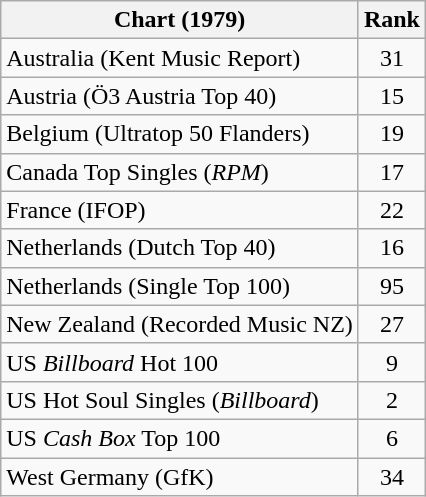<table class="wikitable sortable">
<tr>
<th>Chart (1979)</th>
<th>Rank</th>
</tr>
<tr>
<td>Australia (Kent Music Report)</td>
<td align="center">31</td>
</tr>
<tr>
<td>Austria (Ö3 Austria Top 40)</td>
<td align="center">15</td>
</tr>
<tr>
<td>Belgium (Ultratop 50 Flanders)</td>
<td align="center">19</td>
</tr>
<tr>
<td>Canada Top Singles (<em>RPM</em>)</td>
<td align="center">17</td>
</tr>
<tr>
<td>France (IFOP)</td>
<td align="center">22</td>
</tr>
<tr>
<td>Netherlands (Dutch Top 40)</td>
<td align="center">16</td>
</tr>
<tr>
<td>Netherlands (Single Top 100)</td>
<td align="center">95</td>
</tr>
<tr>
<td>New Zealand (Recorded Music NZ)</td>
<td align="center">27</td>
</tr>
<tr>
<td>US <em>Billboard</em> Hot 100</td>
<td align="center">9</td>
</tr>
<tr>
<td>US Hot Soul Singles (<em>Billboard</em>)</td>
<td align="center">2</td>
</tr>
<tr>
<td>US <em>Cash Box</em> Top 100</td>
<td align="center">6</td>
</tr>
<tr>
<td>West Germany (GfK)</td>
<td align="center">34</td>
</tr>
</table>
